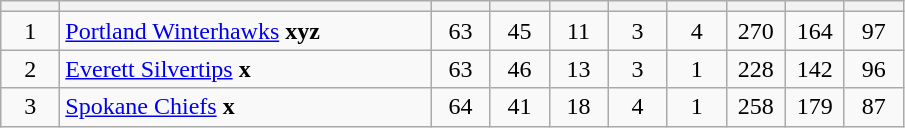<table class="wikitable sortable">
<tr>
<th style="width:2em"></th>
<th style="width:15em;" class="unsortable"></th>
<th style="width:2em;"></th>
<th style="width:2em;"></th>
<th style="width:2em;"></th>
<th style="width:2em;"></th>
<th style="width:2em;"></th>
<th style="width:2em;"></th>
<th style="width:2em;"></th>
<th style="width:2em;"></th>
</tr>
<tr style="font-weight: ; text-align: center;">
<td>1</td>
<td style="text-align:left;"><a href='#'>Portland Winterhawks</a> <strong>xyz</strong></td>
<td>63</td>
<td>45</td>
<td>11</td>
<td>3</td>
<td>4</td>
<td>270</td>
<td>164</td>
<td>97</td>
</tr>
<tr style="font-weight: ; text-align: center;">
<td>2</td>
<td style="text-align:left;"><a href='#'>Everett Silvertips</a> <strong>x</strong></td>
<td>63</td>
<td>46</td>
<td>13</td>
<td>3</td>
<td>1</td>
<td>228</td>
<td>142</td>
<td>96</td>
</tr>
<tr style="font-weight: ; text-align: center;">
<td>3</td>
<td style="text-align:left;"><a href='#'>Spokane Chiefs</a> <strong>x</strong></td>
<td>64</td>
<td>41</td>
<td>18</td>
<td>4</td>
<td>1</td>
<td>258</td>
<td>179</td>
<td>87</td>
</tr>
</table>
